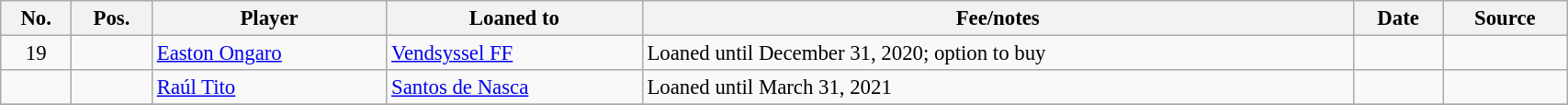<table class="wikitable sortable" style="width:90%; text-align:center; font-size:95%; text-align:left;">
<tr>
<th>No.</th>
<th>Pos.</th>
<th>Player</th>
<th>Loaned to</th>
<th>Fee/notes</th>
<th>Date</th>
<th>Source</th>
</tr>
<tr>
<td align=center>19</td>
<td align=center></td>
<td align=Ongaro, Easton> <a href='#'>Easton Ongaro</a></td>
<td> <a href='#'>Vendsyssel FF</a></td>
<td>Loaned until December 31, 2020; option to buy</td>
<td></td>
<td></td>
</tr>
<tr>
<td align=center></td>
<td align=center></td>
<td align=Tito, Raúl> <a href='#'>Raúl Tito</a></td>
<td> <a href='#'>Santos de Nasca</a></td>
<td>Loaned until March 31, 2021</td>
<td></td>
<td></td>
</tr>
<tr>
</tr>
</table>
